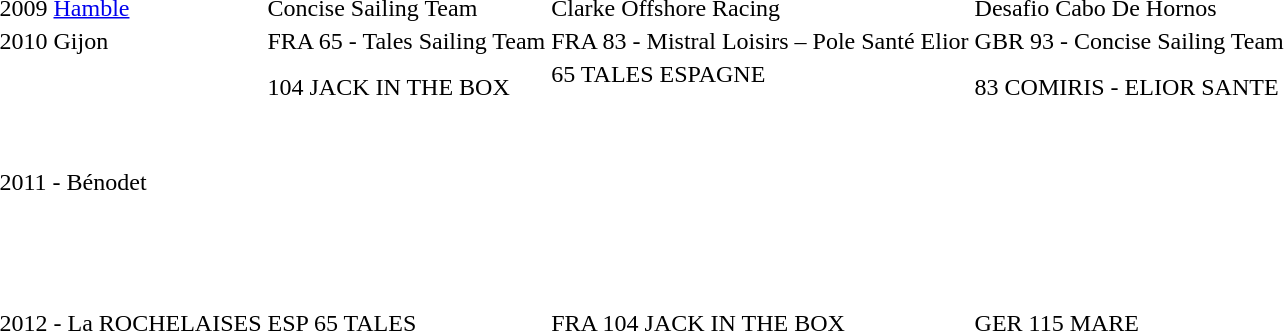<table>
<tr>
<td>2009 <a href='#'>Hamble</a></td>
<td>Concise Sailing Team<br></td>
<td>Clarke Offshore Racing<br></td>
<td>Desafio Cabo De Hornos<br></td>
</tr>
<tr>
<td>2010 Gijon</td>
<td>FRA 65 - Tales Sailing Team<br></td>
<td>FRA 83 - Mistral Loisirs – Pole Santé Elior<br></td>
<td>GBR 93 - Concise Sailing Team<br></td>
</tr>
<tr>
<td>2011 - Bénodet</td>
<td>104	JACK IN THE BOX<br><br><br>
<br>
<br> 
<br>
<br>
<br></td>
<td>65	TALES ESPAGNE <br><br><br>
<br>
<br>
<br>
<br>
<br>
<br></td>
<td>83	COMIRIS - ELIOR SANTE <br><br><br>
<br>
<br>
<br>
<br>
<br></td>
</tr>
<tr>
<td>2012 - La ROCHELAISES</td>
<td>ESP 65	TALES </td>
<td>FRA 104 JACK IN THE BOX </td>
<td>GER 115 MARE </td>
</tr>
</table>
